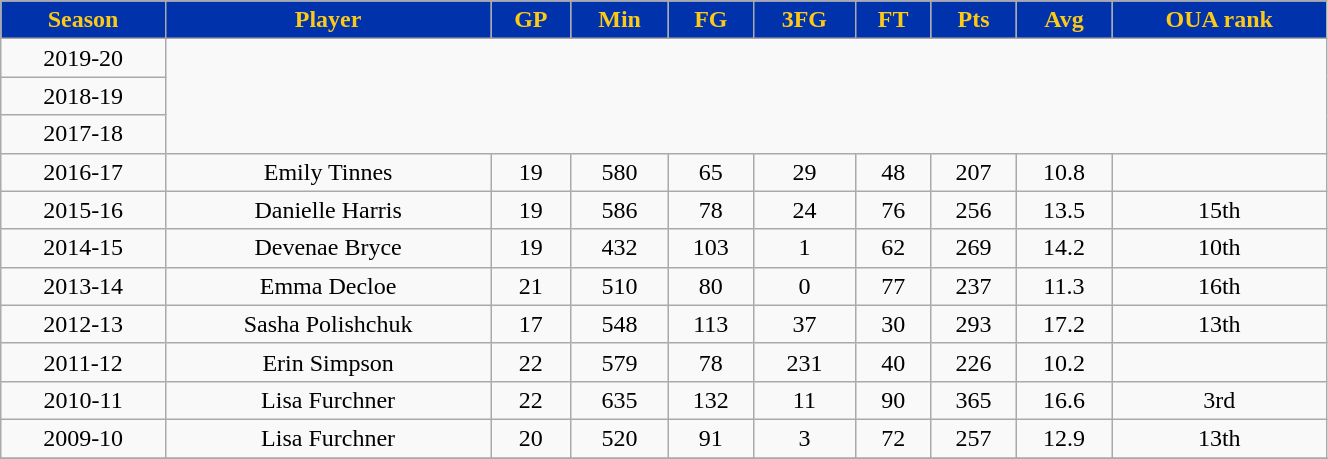<table class="wikitable" width="70%">
<tr align="center">
<th style=" background:#0033AB;color:#FCC917;">Season</th>
<th style=" background:#0033AB;color:#FCC917;">Player</th>
<th style=" background:#0033AB;color:#FCC917;">GP</th>
<th style=" background:#0033AB;color:#FCC917;">Min</th>
<th style=" background:#0033AB;color:#FCC917;">FG</th>
<th style=" background:#0033AB;color:#FCC917;">3FG</th>
<th style=" background:#0033AB;color:#FCC917;">FT</th>
<th style=" background:#0033AB;color:#FCC917;">Pts</th>
<th style=" background:#0033AB;color:#FCC917;">Avg</th>
<th style=" background:#0033AB;color:#FCC917;">OUA rank</th>
</tr>
<tr align="center" bgcolor="">
<td>2019-20</td>
</tr>
<tr align="center" bgcolor="">
<td>2018-19</td>
</tr>
<tr align="center" bgcolor="">
<td>2017-18</td>
</tr>
<tr align="center" bgcolor="">
<td>2016-17</td>
<td>Emily Tinnes</td>
<td>19</td>
<td>580</td>
<td>65</td>
<td>29</td>
<td>48</td>
<td>207</td>
<td>10.8</td>
<td></td>
</tr>
<tr align="center" bgcolor="">
<td>2015-16</td>
<td>Danielle Harris</td>
<td>19</td>
<td>586</td>
<td>78</td>
<td>24</td>
<td>76</td>
<td>256</td>
<td>13.5</td>
<td>15th</td>
</tr>
<tr align="center" bgcolor="">
<td>2014-15</td>
<td>Devenae Bryce</td>
<td>19</td>
<td>432</td>
<td>103</td>
<td>1</td>
<td>62</td>
<td>269</td>
<td>14.2</td>
<td>10th</td>
</tr>
<tr align="center" bgcolor="">
<td>2013-14</td>
<td>Emma Decloe</td>
<td>21</td>
<td>510</td>
<td>80</td>
<td>0</td>
<td>77</td>
<td>237</td>
<td>11.3</td>
<td>16th</td>
</tr>
<tr align="center" bgcolor="">
<td>2012-13</td>
<td>Sasha Polishchuk</td>
<td>17</td>
<td>548</td>
<td>113</td>
<td>37</td>
<td>30</td>
<td>293</td>
<td>17.2</td>
<td>13th</td>
</tr>
<tr align="center" bgcolor="">
<td>2011-12</td>
<td>Erin Simpson</td>
<td>22</td>
<td>579</td>
<td>78</td>
<td>231</td>
<td>40</td>
<td>226</td>
<td>10.2</td>
<td></td>
</tr>
<tr align="center" bgcolor="">
<td>2010-11</td>
<td>Lisa Furchner</td>
<td>22</td>
<td>635</td>
<td>132</td>
<td>11</td>
<td>90</td>
<td>365</td>
<td>16.6</td>
<td>3rd</td>
</tr>
<tr align="center" bgcolor="">
<td>2009-10</td>
<td>Lisa Furchner</td>
<td>20</td>
<td>520</td>
<td>91</td>
<td>3</td>
<td>72</td>
<td>257</td>
<td>12.9</td>
<td>13th</td>
</tr>
<tr align="center" bgcolor="">
</tr>
</table>
